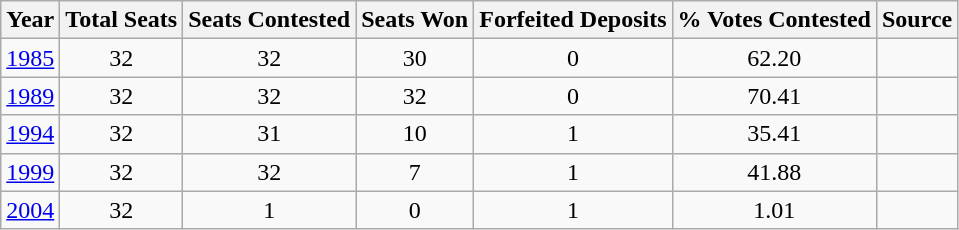<table class="wikitable sortable" style="text-align:center;">
<tr>
<th>Year</th>
<th>Total Seats</th>
<th>Seats Contested</th>
<th>Seats Won</th>
<th>Forfeited Deposits</th>
<th>% Votes Contested</th>
<th>Source</th>
</tr>
<tr>
<td><a href='#'>1985</a></td>
<td>32</td>
<td>32</td>
<td>30</td>
<td>0</td>
<td>62.20</td>
<td></td>
</tr>
<tr>
<td><a href='#'>1989</a></td>
<td>32</td>
<td>32</td>
<td>32</td>
<td>0</td>
<td>70.41</td>
<td></td>
</tr>
<tr>
<td><a href='#'>1994</a></td>
<td>32</td>
<td>31</td>
<td>10</td>
<td>1</td>
<td>35.41</td>
<td></td>
</tr>
<tr>
<td><a href='#'>1999</a></td>
<td>32</td>
<td>32</td>
<td>7</td>
<td>1</td>
<td>41.88</td>
<td></td>
</tr>
<tr>
<td><a href='#'>2004</a></td>
<td>32</td>
<td>1</td>
<td>0</td>
<td>1</td>
<td>1.01</td>
<td></td>
</tr>
</table>
